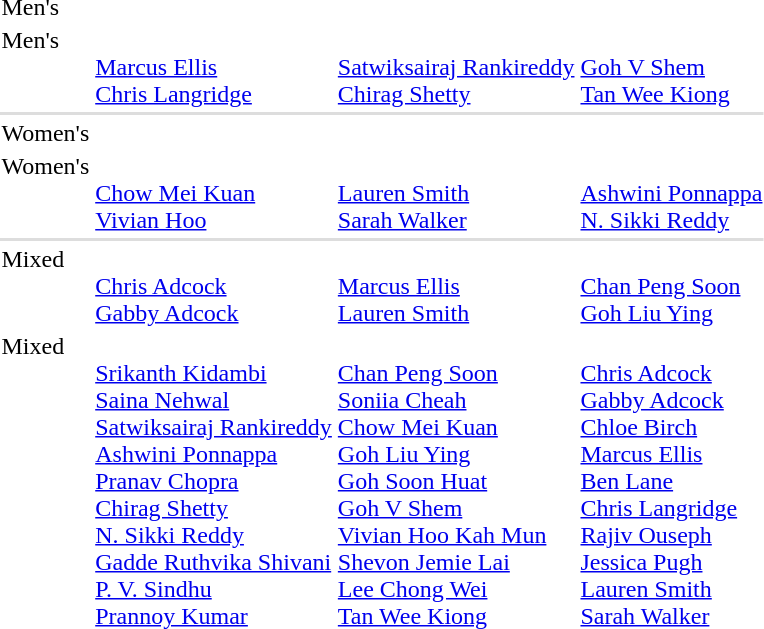<table>
<tr>
<td>Men's </td>
<td></td>
<td></td>
<td></td>
</tr>
<tr valign="top">
<td>Men's </td>
<td><br><a href='#'>Marcus Ellis</a><br><a href='#'>Chris Langridge</a></td>
<td><br><a href='#'>Satwiksairaj Rankireddy</a><br><a href='#'>Chirag Shetty</a></td>
<td><br><a href='#'>Goh V Shem</a><br><a href='#'>Tan Wee Kiong</a></td>
</tr>
<tr bgcolor=#DDDDDD>
<td colspan=4></td>
</tr>
<tr>
<td>Women's </td>
<td></td>
<td></td>
<td></td>
</tr>
<tr valign="top">
<td>Women's </td>
<td><br><a href='#'>Chow Mei Kuan</a><br><a href='#'>Vivian Hoo</a></td>
<td><br><a href='#'>Lauren Smith</a><br><a href='#'>Sarah Walker</a></td>
<td><br><a href='#'>Ashwini Ponnappa</a><br><a href='#'>N. Sikki Reddy</a></td>
</tr>
<tr bgcolor=#DDDDDD>
<td colspan=4></td>
</tr>
<tr valign="top">
<td>Mixed </td>
<td><br><a href='#'>Chris Adcock</a><br><a href='#'>Gabby Adcock</a></td>
<td><br><a href='#'>Marcus Ellis</a><br><a href='#'>Lauren Smith</a></td>
<td><br><a href='#'>Chan Peng Soon</a><br><a href='#'>Goh Liu Ying</a></td>
</tr>
<tr valign="top">
<td>Mixed </td>
<td><br><a href='#'>Srikanth Kidambi</a><br><a href='#'>Saina Nehwal</a><br><a href='#'>Satwiksairaj Rankireddy</a><br><a href='#'>Ashwini Ponnappa</a><br><a href='#'>Pranav Chopra</a><br><a href='#'>Chirag Shetty</a><br><a href='#'>N. Sikki Reddy</a><br><a href='#'>Gadde Ruthvika Shivani</a><br><a href='#'>P. V. Sindhu</a><br><a href='#'>Prannoy Kumar</a></td>
<td><br><a href='#'>Chan Peng Soon</a><br><a href='#'>Soniia Cheah</a><br><a href='#'>Chow Mei Kuan</a><br><a href='#'>Goh Liu Ying</a><br><a href='#'>Goh Soon Huat</a><br><a href='#'>Goh V Shem</a><br><a href='#'>Vivian Hoo Kah Mun</a><br><a href='#'>Shevon Jemie Lai</a><br><a href='#'>Lee Chong Wei</a><br><a href='#'>Tan Wee Kiong</a></td>
<td><br><a href='#'>Chris Adcock</a><br><a href='#'>Gabby Adcock</a><br><a href='#'>Chloe Birch</a><br><a href='#'>Marcus Ellis</a><br><a href='#'>Ben Lane</a><br><a href='#'>Chris Langridge</a><br><a href='#'>Rajiv Ouseph</a><br><a href='#'>Jessica Pugh</a><br><a href='#'>Lauren Smith</a><br><a href='#'>Sarah Walker</a></td>
</tr>
</table>
